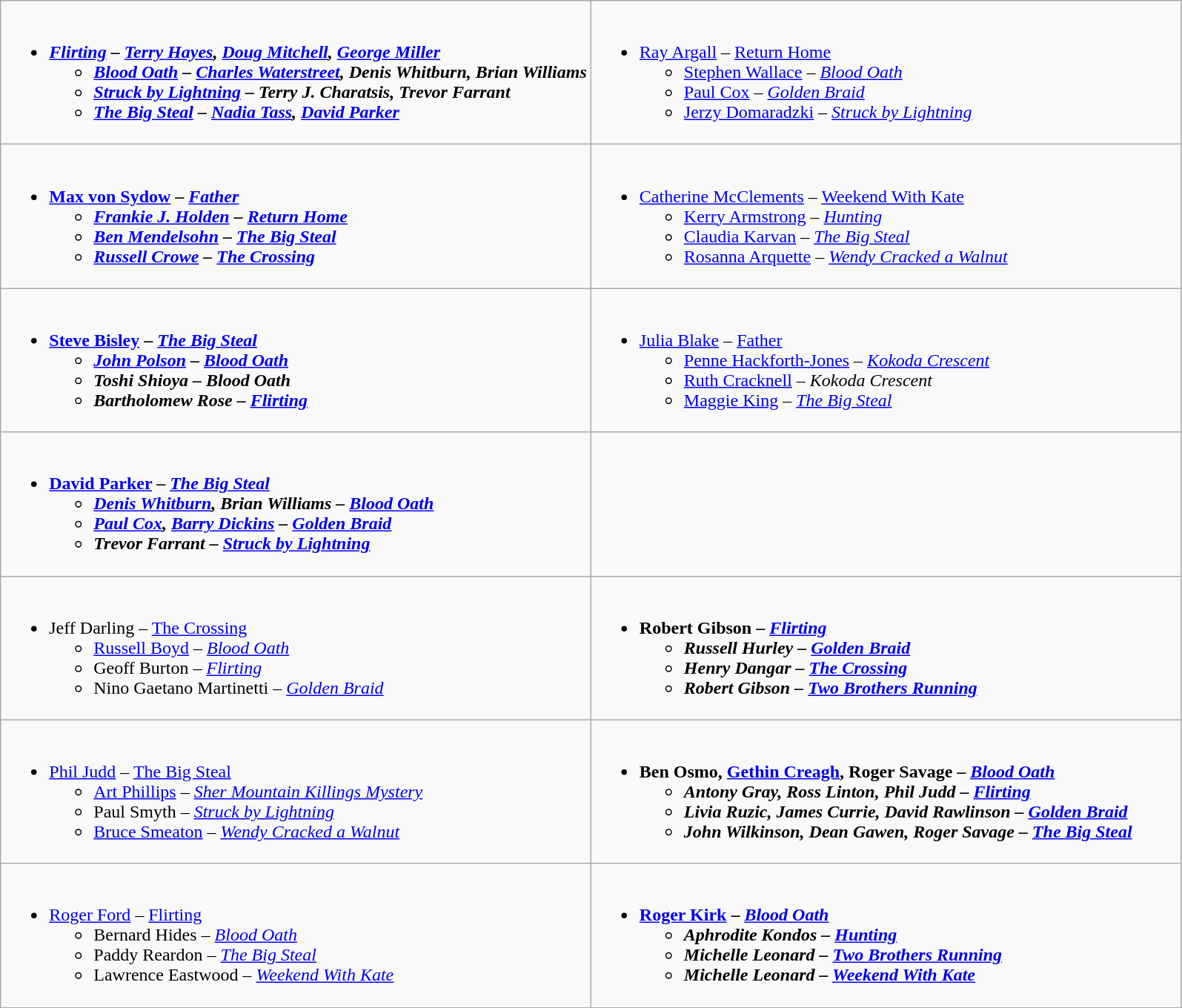<table class="wikitable" style="width=">
<tr>
<td valign="top" width="50%"><br><ul><li><strong><em><a href='#'>Flirting</a><em> –  <a href='#'>Terry Hayes</a>, <a href='#'>Doug Mitchell</a>, <a href='#'>George Miller</a><strong><ul><li></em><a href='#'>Blood Oath</a><em> – <a href='#'>Charles Waterstreet</a>, Denis Whitburn, Brian Williams</li><li></em><a href='#'>Struck by Lightning</a><em> – Terry J. Charatsis, Trevor Farrant</li><li></em><a href='#'>The Big Steal</a><em> – <a href='#'>Nadia Tass</a>, <a href='#'>David Parker</a></li></ul></li></ul></td>
<td valign="top" width="50%"><br><ul><li></strong><a href='#'>Ray Argall</a> – </em><a href='#'>Return Home</a></em></strong><ul><li><a href='#'>Stephen Wallace</a> – <em><a href='#'>Blood Oath</a></em></li><li><a href='#'>Paul Cox</a> – <em><a href='#'>Golden Braid</a></em></li><li><a href='#'>Jerzy Domaradzki</a> – <em><a href='#'>Struck by Lightning</a></em></li></ul></li></ul></td>
</tr>
<tr>
<td valign="top" width="50%"><br><ul><li><strong><a href='#'>Max von Sydow</a> – <em><a href='#'>Father</a><strong><em><ul><li><a href='#'>Frankie J. Holden</a> – </em><a href='#'>Return Home</a><em></li><li><a href='#'>Ben Mendelsohn</a> – </em><a href='#'>The Big Steal</a><em></li><li><a href='#'>Russell Crowe</a> – </em><a href='#'>The Crossing</a><em></li></ul></li></ul></td>
<td valign="top" width="50%"><br><ul><li></strong><a href='#'>Catherine McClements</a> – </em><a href='#'>Weekend With Kate</a></em></strong><ul><li><a href='#'>Kerry Armstrong</a> – <em><a href='#'>Hunting</a></em></li><li><a href='#'>Claudia Karvan</a> – <em><a href='#'>The Big Steal</a></em></li><li><a href='#'>Rosanna Arquette</a> – <em><a href='#'>Wendy Cracked a Walnut</a></em></li></ul></li></ul></td>
</tr>
<tr>
<td valign="top" width="50%"><br><ul><li><strong><a href='#'>Steve Bisley</a> – <em><a href='#'>The Big Steal</a><strong><em><ul><li><a href='#'>John Polson</a> – </em><a href='#'>Blood Oath</a><em></li><li>Toshi Shioya – </em>Blood Oath<em></li><li>Bartholomew Rose – </em><a href='#'>Flirting</a><em></li></ul></li></ul></td>
<td valign="top" width="50%"><br><ul><li></strong><a href='#'>Julia Blake</a> – </em><a href='#'>Father</a></em></strong><ul><li><a href='#'>Penne Hackforth-Jones</a> – <em><a href='#'>Kokoda Crescent</a></em></li><li><a href='#'>Ruth Cracknell</a> – <em>Kokoda Crescent</em></li><li><a href='#'>Maggie King</a> – <em><a href='#'>The Big Steal</a></em></li></ul></li></ul></td>
</tr>
<tr>
<td valign="top" width="50%"><br><ul><li><strong><a href='#'>David Parker</a> – <em><a href='#'>The Big Steal</a><strong><em><ul><li><a href='#'>Denis Whitburn</a>, Brian Williams – </em><a href='#'>Blood Oath</a><em></li><li><a href='#'>Paul Cox</a>, <a href='#'>Barry Dickins</a> – </em><a href='#'>Golden Braid</a><em></li><li>Trevor Farrant – </em><a href='#'>Struck by Lightning</a><em></li></ul></li></ul></td>
<td valign="top" width="50%"></td>
</tr>
<tr>
<td valign="top" width="50%"><br><ul><li></strong>Jeff Darling – </em><a href='#'>The Crossing</a></em></strong><ul><li><a href='#'>Russell Boyd</a> – <em><a href='#'>Blood Oath</a></em></li><li>Geoff Burton – <em><a href='#'>Flirting</a></em></li><li>Nino Gaetano Martinetti – <em><a href='#'>Golden Braid</a></em></li></ul></li></ul></td>
<td valign="top" width="50%"><br><ul><li><strong>Robert Gibson – <em><a href='#'>Flirting</a><strong><em><ul><li>Russell Hurley – </em><a href='#'>Golden Braid</a><em></li><li>Henry Dangar – </em><a href='#'>The Crossing</a><em></li><li>Robert Gibson – </em><a href='#'>Two Brothers Running</a><em></li></ul></li></ul></td>
</tr>
<tr>
<td valign="top" width="50%"><br><ul><li></strong><a href='#'>Phil Judd</a> – </em><a href='#'>The Big Steal</a></em></strong><ul><li><a href='#'>Art Phillips</a> – <em><a href='#'>Sher Mountain Killings Mystery</a></em></li><li>Paul Smyth – <em><a href='#'>Struck by Lightning</a></em></li><li><a href='#'>Bruce Smeaton</a> – <em><a href='#'>Wendy Cracked a Walnut</a></em></li></ul></li></ul></td>
<td valign="top" width="50%"><br><ul><li><strong>Ben Osmo, <a href='#'>Gethin Creagh</a>, Roger Savage – <em><a href='#'>Blood Oath</a><strong><em><ul><li>Antony Gray, Ross Linton, Phil Judd – </em><a href='#'>Flirting</a><em></li><li>Livia Ruzic, James Currie, David Rawlinson – </em><a href='#'>Golden Braid</a><em></li><li>John Wilkinson, Dean Gawen, Roger Savage – </em><a href='#'>The Big Steal</a><em></li></ul></li></ul></td>
</tr>
<tr>
<td valign="top" width="50%"><br><ul><li></strong><a href='#'>Roger Ford</a> – </em><a href='#'>Flirting</a></em></strong><ul><li>Bernard Hides – <em><a href='#'>Blood Oath</a></em></li><li>Paddy Reardon – <em><a href='#'>The Big Steal</a></em></li><li>Lawrence Eastwood – <em><a href='#'>Weekend With Kate</a></em></li></ul></li></ul></td>
<td valign="top" width="50%"><br><ul><li><strong><a href='#'>Roger Kirk</a> – <em><a href='#'>Blood Oath</a><strong><em><ul><li>Aphrodite Kondos – </em><a href='#'>Hunting</a><em></li><li>Michelle Leonard – </em><a href='#'>Two Brothers Running</a><em></li><li>Michelle Leonard – </em><a href='#'>Weekend With Kate</a><em></li></ul></li></ul></td>
</tr>
<tr>
</tr>
</table>
